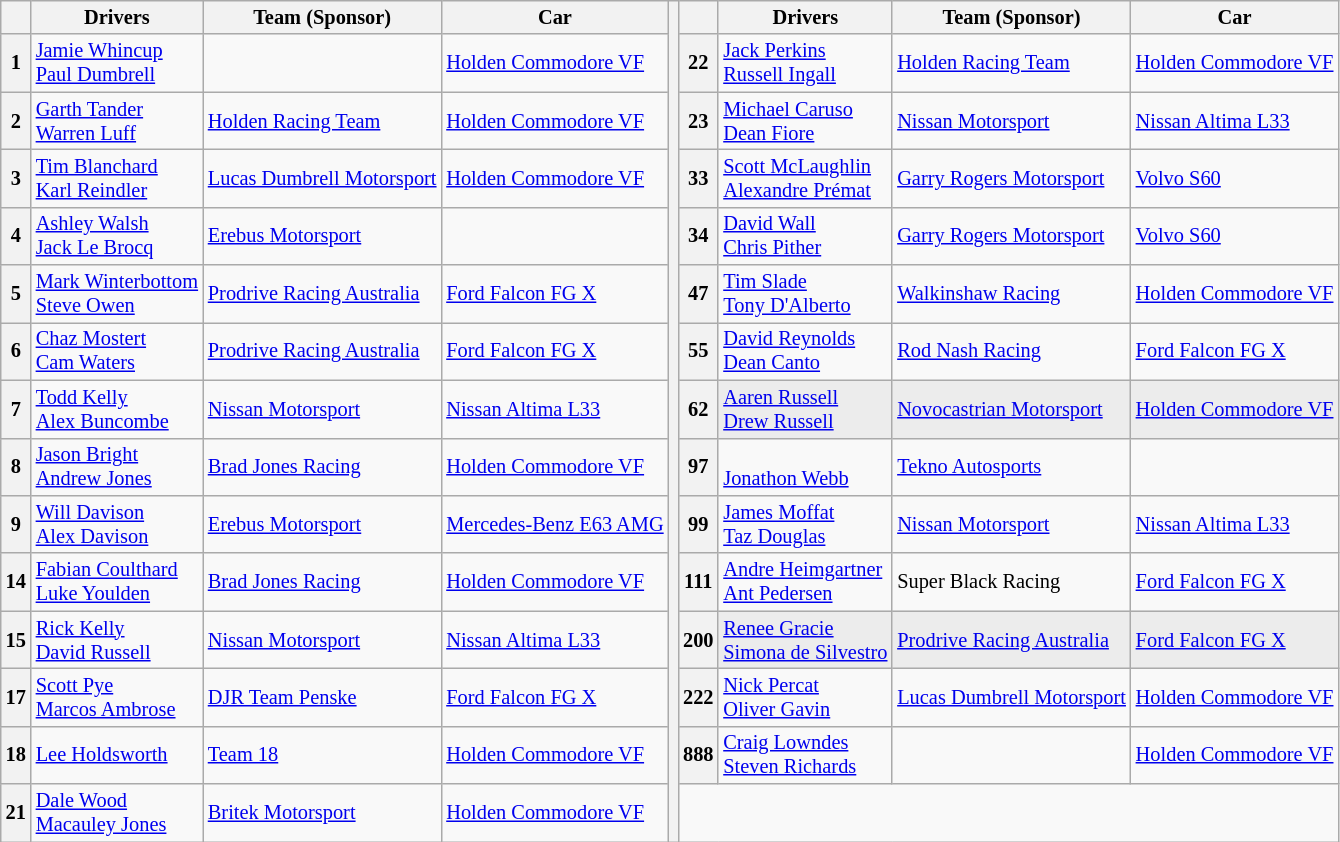<table class="wikitable" style="font-size: 85%;">
<tr>
<th></th>
<th>Drivers</th>
<th>Team (Sponsor)</th>
<th>Car</th>
<th rowspan=15></th>
<th></th>
<th>Drivers</th>
<th>Team (Sponsor)</th>
<th>Car</th>
</tr>
<tr>
<th>1</th>
<td> <a href='#'>Jamie Whincup</a><br> <a href='#'>Paul Dumbrell</a></td>
<td><br></td>
<td><a href='#'>Holden Commodore VF</a></td>
<th>22</th>
<td> <a href='#'>Jack Perkins</a><br> <a href='#'>Russell Ingall</a></td>
<td><a href='#'>Holden Racing Team</a><br></td>
<td><a href='#'>Holden Commodore VF</a></td>
</tr>
<tr>
<th>2</th>
<td> <a href='#'>Garth Tander</a><br> <a href='#'>Warren Luff</a></td>
<td><a href='#'>Holden Racing Team</a><br></td>
<td><a href='#'>Holden Commodore VF</a></td>
<th>23</th>
<td> <a href='#'>Michael Caruso</a><br> <a href='#'>Dean Fiore</a></td>
<td><a href='#'>Nissan Motorsport</a><br></td>
<td><a href='#'>Nissan Altima L33</a></td>
</tr>
<tr>
<th>3</th>
<td> <a href='#'>Tim Blanchard</a><br> <a href='#'>Karl Reindler</a></td>
<td><a href='#'>Lucas Dumbrell Motorsport</a><br></td>
<td><a href='#'>Holden Commodore VF</a></td>
<th>33</th>
<td> <a href='#'>Scott McLaughlin</a><br> <a href='#'>Alexandre Prémat</a></td>
<td><a href='#'>Garry Rogers Motorsport</a><br></td>
<td><a href='#'>Volvo S60</a></td>
</tr>
<tr>
<th>4</th>
<td> <a href='#'>Ashley Walsh</a><br> <a href='#'>Jack Le Brocq</a></td>
<td><a href='#'>Erebus Motorsport</a><br></td>
<td></td>
<th>34</th>
<td> <a href='#'>David Wall</a><br> <a href='#'>Chris Pither</a></td>
<td><a href='#'>Garry Rogers Motorsport</a><br></td>
<td><a href='#'>Volvo S60</a></td>
</tr>
<tr>
<th>5</th>
<td> <a href='#'>Mark Winterbottom</a><br> <a href='#'>Steve Owen</a></td>
<td><a href='#'>Prodrive Racing Australia</a><br></td>
<td><a href='#'>Ford Falcon FG X</a></td>
<th>47</th>
<td> <a href='#'>Tim Slade</a><br> <a href='#'>Tony D'Alberto</a></td>
<td><a href='#'>Walkinshaw Racing</a><br></td>
<td><a href='#'>Holden Commodore VF</a></td>
</tr>
<tr>
<th>6</th>
<td> <a href='#'>Chaz Mostert</a><br> <a href='#'>Cam Waters</a></td>
<td><a href='#'>Prodrive Racing Australia</a><br></td>
<td><a href='#'>Ford Falcon FG X</a></td>
<th>55</th>
<td> <a href='#'>David Reynolds</a><br> <a href='#'>Dean Canto</a></td>
<td><a href='#'>Rod Nash Racing</a><br></td>
<td><a href='#'>Ford Falcon FG X</a></td>
</tr>
<tr>
<th>7</th>
<td> <a href='#'>Todd Kelly</a><br> <a href='#'>Alex Buncombe</a></td>
<td><a href='#'>Nissan Motorsport</a><br></td>
<td><a href='#'>Nissan Altima L33</a></td>
<th>62</th>
<td style="background:#ececec;"> <a href='#'>Aaren Russell</a><br> <a href='#'>Drew Russell</a></td>
<td style="background:#ececec;"><a href='#'>Novocastrian Motorsport</a><br></td>
<td style="background:#ececec;"><a href='#'>Holden Commodore VF</a></td>
</tr>
<tr>
<th>8</th>
<td> <a href='#'>Jason Bright</a><br> <a href='#'>Andrew Jones</a></td>
<td><a href='#'>Brad Jones Racing</a><br></td>
<td><a href='#'>Holden Commodore VF</a></td>
<th>97</th>
<td><br> <a href='#'>Jonathon Webb</a></td>
<td><a href='#'>Tekno Autosports</a><br></td>
<td></td>
</tr>
<tr>
<th>9</th>
<td> <a href='#'>Will Davison</a><br> <a href='#'>Alex Davison</a></td>
<td><a href='#'>Erebus Motorsport</a><br></td>
<td><a href='#'>Mercedes-Benz E63 AMG</a></td>
<th>99</th>
<td> <a href='#'>James Moffat</a><br> <a href='#'>Taz Douglas</a></td>
<td><a href='#'>Nissan Motorsport</a><br></td>
<td><a href='#'>Nissan Altima L33</a></td>
</tr>
<tr>
<th>14</th>
<td> <a href='#'>Fabian Coulthard</a><br> <a href='#'>Luke Youlden</a></td>
<td><a href='#'>Brad Jones Racing</a><br></td>
<td><a href='#'>Holden Commodore VF</a></td>
<th>111</th>
<td> <a href='#'>Andre Heimgartner</a><br> <a href='#'>Ant Pedersen</a></td>
<td>Super Black Racing<br></td>
<td><a href='#'>Ford Falcon FG X</a></td>
</tr>
<tr>
<th>15</th>
<td> <a href='#'>Rick Kelly</a><br> <a href='#'>David Russell</a></td>
<td><a href='#'>Nissan Motorsport</a><br></td>
<td><a href='#'>Nissan Altima L33</a></td>
<th>200</th>
<td style="background:#ececec;"> <a href='#'>Renee Gracie</a><br> <a href='#'>Simona de Silvestro</a></td>
<td style="background:#ececec;"><a href='#'>Prodrive Racing Australia</a><br></td>
<td style="background:#ececec;"><a href='#'>Ford Falcon FG X</a></td>
</tr>
<tr>
<th>17</th>
<td> <a href='#'>Scott Pye</a><br> <a href='#'>Marcos Ambrose</a></td>
<td><a href='#'>DJR Team Penske</a><br></td>
<td><a href='#'>Ford Falcon FG X</a></td>
<th>222</th>
<td> <a href='#'>Nick Percat</a><br> <a href='#'>Oliver Gavin</a></td>
<td><a href='#'>Lucas Dumbrell Motorsport</a><br></td>
<td><a href='#'>Holden Commodore VF</a></td>
</tr>
<tr>
<th>18</th>
<td> <a href='#'>Lee Holdsworth</a><br></td>
<td><a href='#'>Team 18</a><br></td>
<td><a href='#'>Holden Commodore VF</a></td>
<th>888</th>
<td> <a href='#'>Craig Lowndes</a><br> <a href='#'>Steven Richards</a></td>
<td><br></td>
<td><a href='#'>Holden Commodore VF</a></td>
</tr>
<tr>
<th>21</th>
<td> <a href='#'>Dale Wood</a><br> <a href='#'>Macauley Jones</a></td>
<td><a href='#'>Britek Motorsport</a><br></td>
<td><a href='#'>Holden Commodore VF</a></td>
</tr>
</table>
